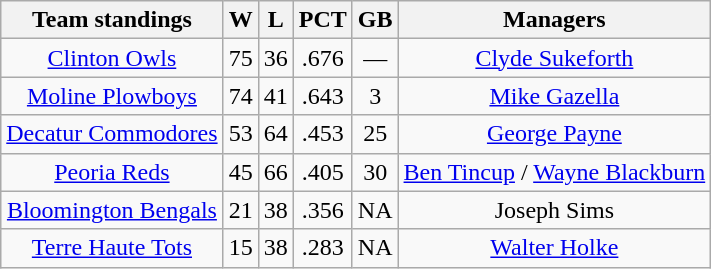<table class="wikitable" style="text-align:center">
<tr>
<th>Team standings</th>
<th>W</th>
<th>L</th>
<th>PCT</th>
<th>GB</th>
<th>Managers</th>
</tr>
<tr align=center>
<td><a href='#'>Clinton Owls</a></td>
<td>75</td>
<td>36</td>
<td>.676</td>
<td>—</td>
<td><a href='#'>Clyde Sukeforth</a></td>
</tr>
<tr align=center>
<td><a href='#'>Moline Plowboys</a></td>
<td>74</td>
<td>41</td>
<td>.643</td>
<td>3</td>
<td><a href='#'>Mike Gazella</a></td>
</tr>
<tr align=center>
<td><a href='#'>Decatur Commodores</a></td>
<td>53</td>
<td>64</td>
<td>.453</td>
<td>25</td>
<td><a href='#'>George Payne</a></td>
</tr>
<tr align=center>
<td><a href='#'>Peoria Reds</a></td>
<td>45</td>
<td>66</td>
<td>.405</td>
<td>30</td>
<td><a href='#'>Ben Tincup</a> / <a href='#'>Wayne Blackburn</a></td>
</tr>
<tr align=center>
<td><a href='#'>Bloomington Bengals</a></td>
<td>21</td>
<td>38</td>
<td>.356</td>
<td>NA</td>
<td>Joseph Sims</td>
</tr>
<tr align=center>
<td><a href='#'>Terre Haute Tots</a></td>
<td>15</td>
<td>38</td>
<td>.283</td>
<td>NA</td>
<td><a href='#'>Walter Holke</a></td>
</tr>
</table>
